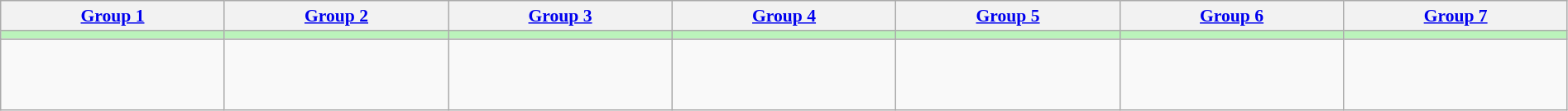<table class="wikitable" style="text-align:center; width:99.96%; font-size:90%;">
<tr>
<th style="width:14.28%"><a href='#'>Group 1</a></th>
<th style="width:14.28%"><a href='#'>Group 2</a></th>
<th style="width:14.28%"><a href='#'>Group 3</a></th>
<th style="width:14.28%"><a href='#'>Group 4</a></th>
<th style="width:14.28%"><a href='#'>Group 5</a></th>
<th style="width:14.28%"><a href='#'>Group 6</a></th>
<th style="width:14.28%"><a href='#'>Group 7</a></th>
</tr>
<tr style="background:#BBF3BB">
<td></td>
<td></td>
<td></td>
<td></td>
<td></td>
<td></td>
<td></td>
</tr>
<tr style="vertical-align:top;">
<td><br><br></td>
<td><br><br></td>
<td><br><br><br></td>
<td><br><br></td>
<td><br><br><br></td>
<td><br><br><br></td>
<td><br><br><br></td>
</tr>
</table>
